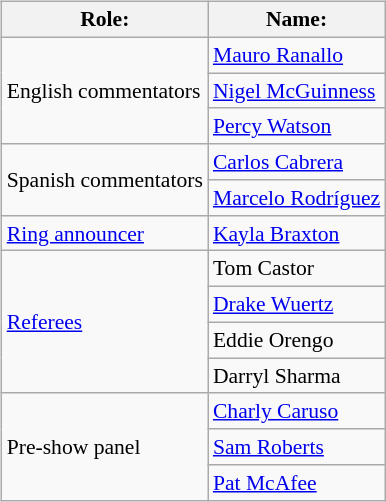<table class=wikitable style="font-size:90%; margin: 0.5em 0 0.5em 1em; float: right; clear: right;">
<tr>
<th>Role:</th>
<th>Name:</th>
</tr>
<tr>
<td rowspan=3>English commentators</td>
<td><a href='#'>Mauro Ranallo</a></td>
</tr>
<tr>
<td><a href='#'>Nigel McGuinness</a></td>
</tr>
<tr>
<td><a href='#'>Percy Watson</a></td>
</tr>
<tr>
<td rowspan=2>Spanish commentators</td>
<td><a href='#'>Carlos Cabrera</a></td>
</tr>
<tr>
<td><a href='#'>Marcelo Rodríguez</a></td>
</tr>
<tr>
<td rowspan=1><a href='#'>Ring announcer</a></td>
<td><a href='#'>Kayla Braxton</a></td>
</tr>
<tr>
<td rowspan=4><a href='#'>Referees</a></td>
<td>Tom Castor</td>
</tr>
<tr>
<td><a href='#'>Drake Wuertz</a></td>
</tr>
<tr>
<td>Eddie Orengo</td>
</tr>
<tr>
<td>Darryl Sharma</td>
</tr>
<tr>
<td rowspan=3>Pre-show panel</td>
<td><a href='#'>Charly Caruso</a></td>
</tr>
<tr>
<td><a href='#'>Sam Roberts</a></td>
</tr>
<tr>
<td><a href='#'>Pat McAfee</a></td>
</tr>
</table>
